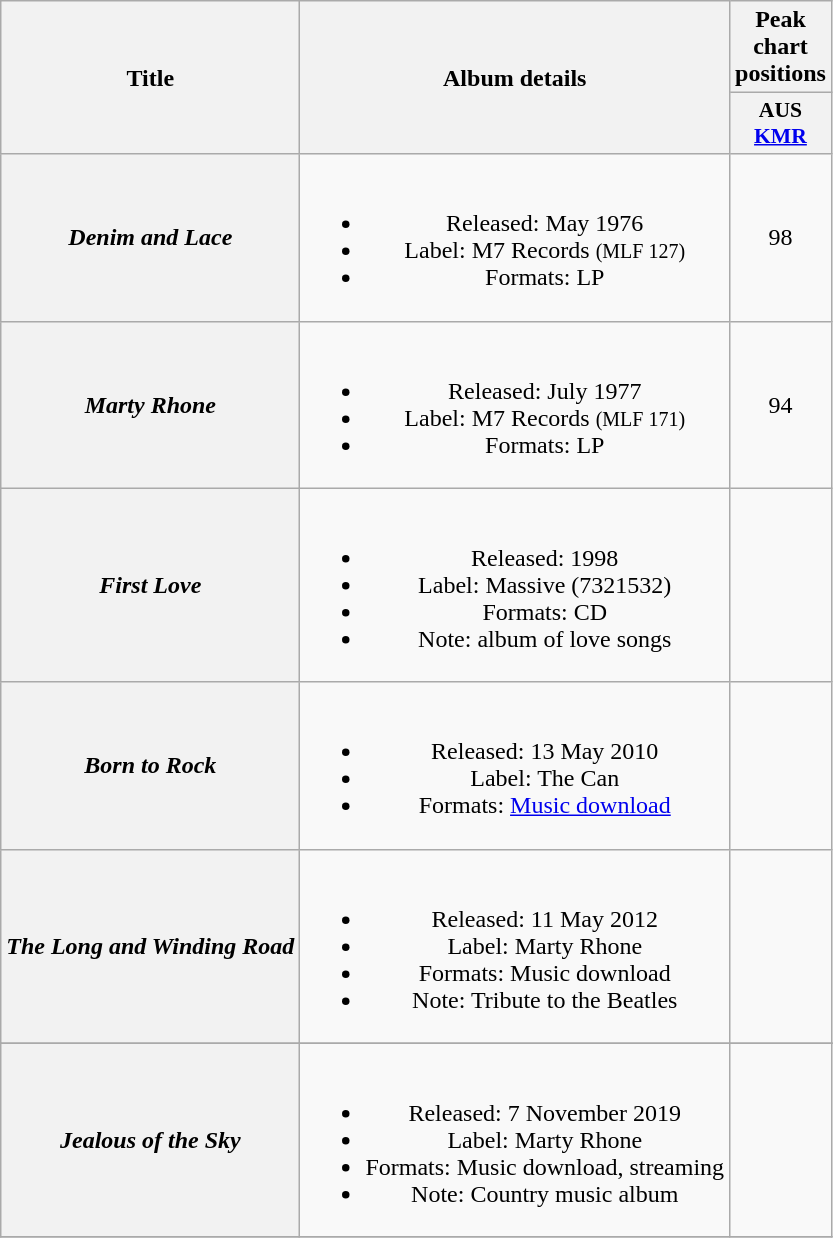<table class="wikitable plainrowheaders" style="text-align:center;">
<tr>
<th scope="col" rowspan="2">Title</th>
<th scope="col" rowspan="2">Album details</th>
<th scope="col" colspan="1">Peak chart positions</th>
</tr>
<tr>
<th scope="col" style="width:3em;font-size:90%;">AUS<br><a href='#'>KMR</a><br></th>
</tr>
<tr>
<th scope="row"><em>Denim and Lace</em></th>
<td><br><ul><li>Released: May 1976</li><li>Label: M7 Records <small>(MLF 127)</small></li><li>Formats: LP</li></ul></td>
<td>98</td>
</tr>
<tr>
<th scope="row"><em>Marty Rhone</em></th>
<td><br><ul><li>Released: July 1977</li><li>Label: M7 Records <small>(MLF 171)</small></li><li>Formats: LP</li></ul></td>
<td>94</td>
</tr>
<tr>
<th scope="row"><em>First Love</em></th>
<td><br><ul><li>Released: 1998</li><li>Label: Massive (7321532)</li><li>Formats: CD</li><li>Note: album of love songs</li></ul></td>
<td></td>
</tr>
<tr>
<th scope="row"><em>Born to Rock</em></th>
<td><br><ul><li>Released: 13 May 2010</li><li>Label: The Can</li><li>Formats: <a href='#'>Music download</a></li></ul></td>
<td></td>
</tr>
<tr>
<th scope="row"><em>The Long and Winding Road</em></th>
<td><br><ul><li>Released: 11 May 2012</li><li>Label: Marty Rhone</li><li>Formats: Music download</li><li>Note: Tribute to the Beatles</li></ul></td>
<td></td>
</tr>
<tr>
</tr>
<tr>
<th scope="row"><em>Jealous of the Sky</em></th>
<td><br><ul><li>Released: 7 November 2019</li><li>Label: Marty Rhone</li><li>Formats: Music download, streaming</li><li>Note: Country music album</li></ul></td>
<td></td>
</tr>
<tr>
</tr>
</table>
